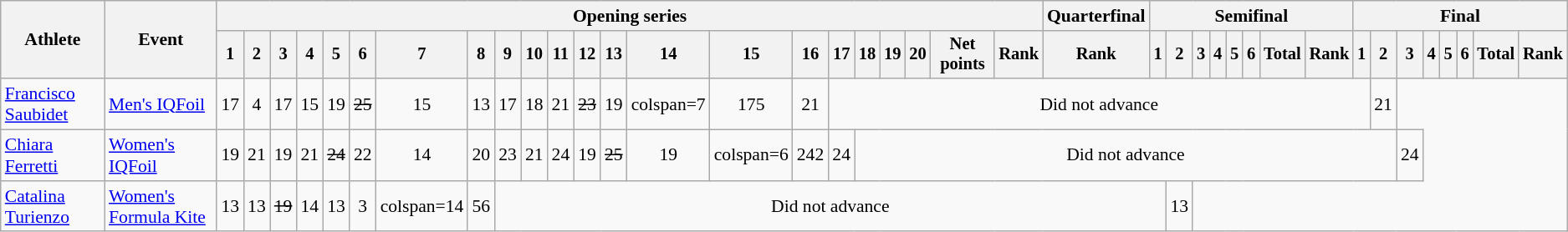<table class="wikitable" style="font-size:90%">
<tr>
<th rowspan=2>Athlete</th>
<th rowspan=2>Event</th>
<th colspan=22>Opening series</th>
<th>Quarterfinal</th>
<th colspan=8>Semifinal</th>
<th colspan=8>Final</th>
</tr>
<tr style=font-size:95%>
<th>1</th>
<th>2</th>
<th>3</th>
<th>4</th>
<th>5</th>
<th>6</th>
<th>7</th>
<th>8</th>
<th>9</th>
<th>10</th>
<th>11</th>
<th>12</th>
<th>13</th>
<th>14</th>
<th>15</th>
<th>16</th>
<th>17</th>
<th>18</th>
<th>19</th>
<th>20</th>
<th>Net points</th>
<th>Rank</th>
<th>Rank</th>
<th>1</th>
<th>2</th>
<th>3</th>
<th>4</th>
<th>5</th>
<th>6</th>
<th>Total</th>
<th>Rank</th>
<th>1</th>
<th>2</th>
<th>3</th>
<th>4</th>
<th>5</th>
<th>6</th>
<th>Total</th>
<th>Rank</th>
</tr>
<tr align=center>
<td align=left><a href='#'>Francisco Saubidet</a></td>
<td align=left><a href='#'>Men's IQFoil</a></td>
<td>17</td>
<td>4</td>
<td>17</td>
<td>15</td>
<td>19</td>
<td><s>25</s></td>
<td>15</td>
<td>13</td>
<td>17</td>
<td>18</td>
<td>21</td>
<td><s>23</s></td>
<td>19</td>
<td>colspan=7 </td>
<td>175</td>
<td>21</td>
<td colspan=16>Did not advance</td>
<td>21</td>
</tr>
<tr align=center>
<td align=left><a href='#'>Chiara Ferretti</a></td>
<td align=left><a href='#'>Women's IQFoil</a></td>
<td>19</td>
<td>21</td>
<td>19</td>
<td>21</td>
<td><s>24</s></td>
<td>22</td>
<td>14</td>
<td>20</td>
<td>23</td>
<td>21</td>
<td>24</td>
<td>19</td>
<td><s>25</s></td>
<td>19</td>
<td>colspan=6 </td>
<td>242</td>
<td>24</td>
<td colspan=16>Did not advance</td>
<td>24</td>
</tr>
<tr align=center>
<td align=left><a href='#'>Catalina Turienzo</a></td>
<td align=left><a href='#'>Women's Formula Kite</a></td>
<td>13</td>
<td>13</td>
<td><s>19</s></td>
<td>14</td>
<td>13</td>
<td>3</td>
<td>colspan=14 </td>
<td>56</td>
<td colspan=16>Did not advance</td>
<td>13</td>
</tr>
</table>
